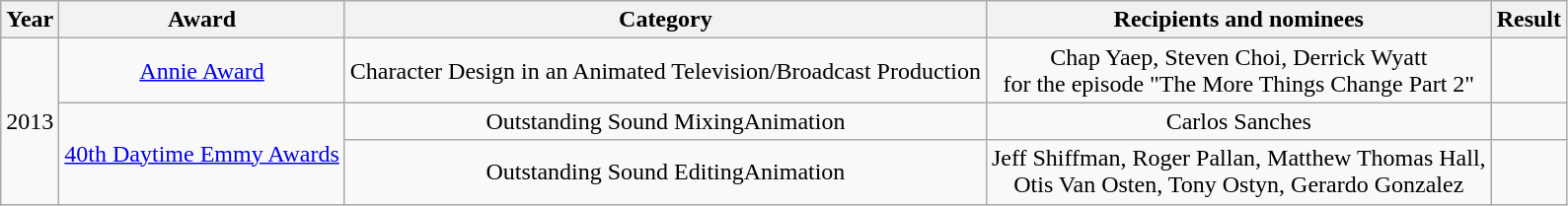<table class="wikitable" style="text-align:center;">
<tr>
<th>Year</th>
<th>Award</th>
<th>Category</th>
<th>Recipients and nominees</th>
<th>Result</th>
</tr>
<tr>
<td rowspan=3>2013</td>
<td><a href='#'>Annie Award</a></td>
<td>Character Design in an Animated Television/Broadcast Production</td>
<td>Chap Yaep, Steven Choi, Derrick Wyatt<br>for the episode "The More Things Change Part 2"</td>
<td></td>
</tr>
<tr>
<td rowspan="2"><a href='#'>40th Daytime Emmy Awards</a></td>
<td>Outstanding Sound MixingAnimation</td>
<td>Carlos Sanches</td>
<td></td>
</tr>
<tr>
<td>Outstanding Sound EditingAnimation</td>
<td>Jeff Shiffman, Roger Pallan, Matthew Thomas Hall,<br>Otis Van Osten, Tony Ostyn, Gerardo Gonzalez</td>
<td></td>
</tr>
</table>
